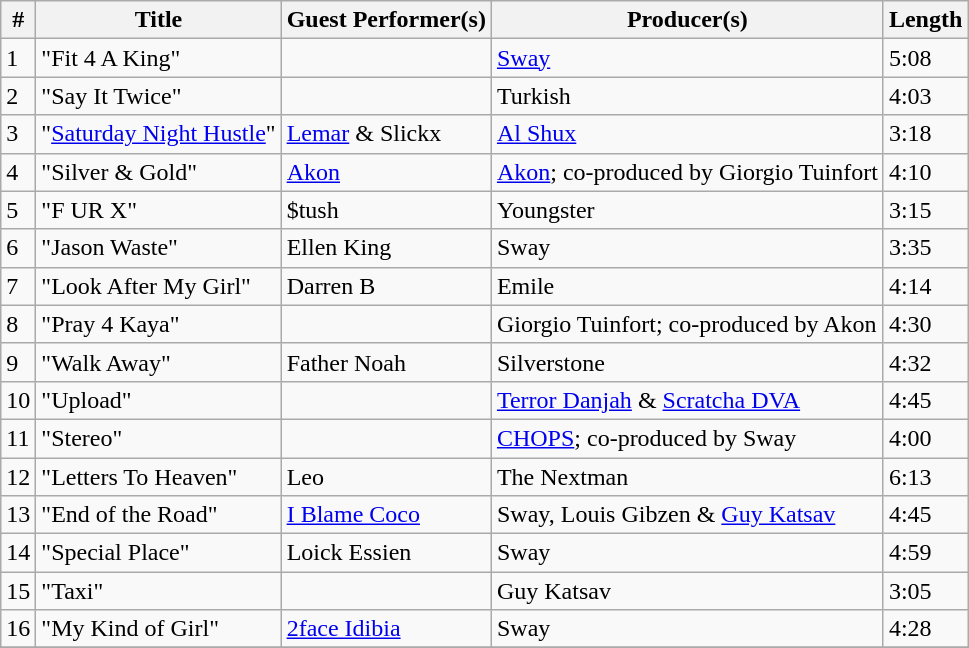<table class="wikitable">
<tr>
<th>#</th>
<th>Title</th>
<th>Guest Performer(s)</th>
<th>Producer(s)</th>
<th>Length</th>
</tr>
<tr>
<td>1</td>
<td>"Fit 4 A King"</td>
<td></td>
<td><a href='#'>Sway</a></td>
<td>5:08</td>
</tr>
<tr>
<td>2</td>
<td>"Say It Twice"</td>
<td></td>
<td>Turkish</td>
<td>4:03</td>
</tr>
<tr>
<td>3</td>
<td>"<a href='#'>Saturday Night Hustle</a>"</td>
<td><a href='#'>Lemar</a> & Slickx</td>
<td><a href='#'>Al Shux</a></td>
<td>3:18</td>
</tr>
<tr>
<td>4</td>
<td>"Silver & Gold"</td>
<td><a href='#'>Akon</a></td>
<td><a href='#'>Akon</a>; co-produced by Giorgio Tuinfort</td>
<td>4:10</td>
</tr>
<tr>
<td>5</td>
<td>"F UR X"</td>
<td>$tush</td>
<td>Youngster</td>
<td>3:15</td>
</tr>
<tr>
<td>6</td>
<td>"Jason Waste"</td>
<td>Ellen King</td>
<td>Sway</td>
<td>3:35</td>
</tr>
<tr>
<td>7</td>
<td>"Look After My Girl"</td>
<td>Darren B</td>
<td>Emile</td>
<td>4:14</td>
</tr>
<tr>
<td>8</td>
<td>"Pray 4 Kaya"</td>
<td></td>
<td>Giorgio Tuinfort; co-produced by Akon</td>
<td>4:30</td>
</tr>
<tr>
<td>9</td>
<td>"Walk Away"</td>
<td>Father Noah</td>
<td>Silverstone</td>
<td>4:32</td>
</tr>
<tr>
<td>10</td>
<td>"Upload"</td>
<td></td>
<td><a href='#'>Terror Danjah</a> & <a href='#'>Scratcha DVA</a></td>
<td>4:45</td>
</tr>
<tr>
<td>11</td>
<td>"Stereo"</td>
<td></td>
<td><a href='#'>CHOPS</a>; co-produced by Sway</td>
<td>4:00</td>
</tr>
<tr>
<td>12</td>
<td>"Letters To Heaven"</td>
<td>Leo</td>
<td>The Nextman</td>
<td>6:13</td>
</tr>
<tr>
<td>13</td>
<td>"End of the Road"</td>
<td><a href='#'>I Blame Coco</a></td>
<td>Sway, Louis Gibzen & <a href='#'>Guy Katsav</a></td>
<td>4:45</td>
</tr>
<tr>
<td>14</td>
<td>"Special Place"</td>
<td>Loick Essien</td>
<td>Sway</td>
<td>4:59</td>
</tr>
<tr>
<td>15</td>
<td>"Taxi"</td>
<td></td>
<td>Guy Katsav</td>
<td>3:05</td>
</tr>
<tr>
<td>16</td>
<td>"My Kind of Girl"</td>
<td><a href='#'>2face Idibia</a></td>
<td>Sway</td>
<td>4:28</td>
</tr>
<tr>
</tr>
</table>
